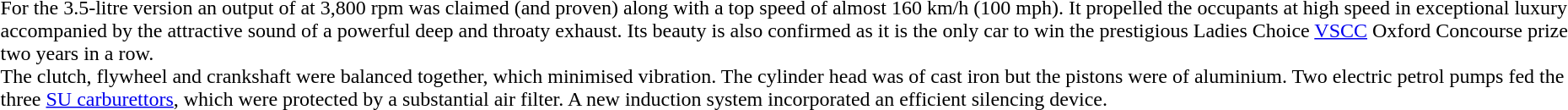<table>
<tr>
<td>For the 3.5-litre version an output of  at 3,800 rpm was claimed (and proven) along with a top speed of almost 160 km/h (100 mph). It propelled the occupants at high speed in exceptional luxury accompanied by the attractive sound of a powerful deep and throaty exhaust. Its beauty is also confirmed as it is the only car to win the prestigious Ladies Choice <a href='#'>VSCC</a> Oxford Concourse prize two years in a row.<br>The clutch, flywheel and crankshaft were balanced together, which minimised vibration.  The cylinder head was of cast iron but the pistons were of aluminium.  Two electric petrol pumps fed the three <a href='#'>SU carburettors</a>, which were protected by a substantial air filter.  A new induction system incorporated an efficient silencing device.</td>
<td></td>
</tr>
</table>
